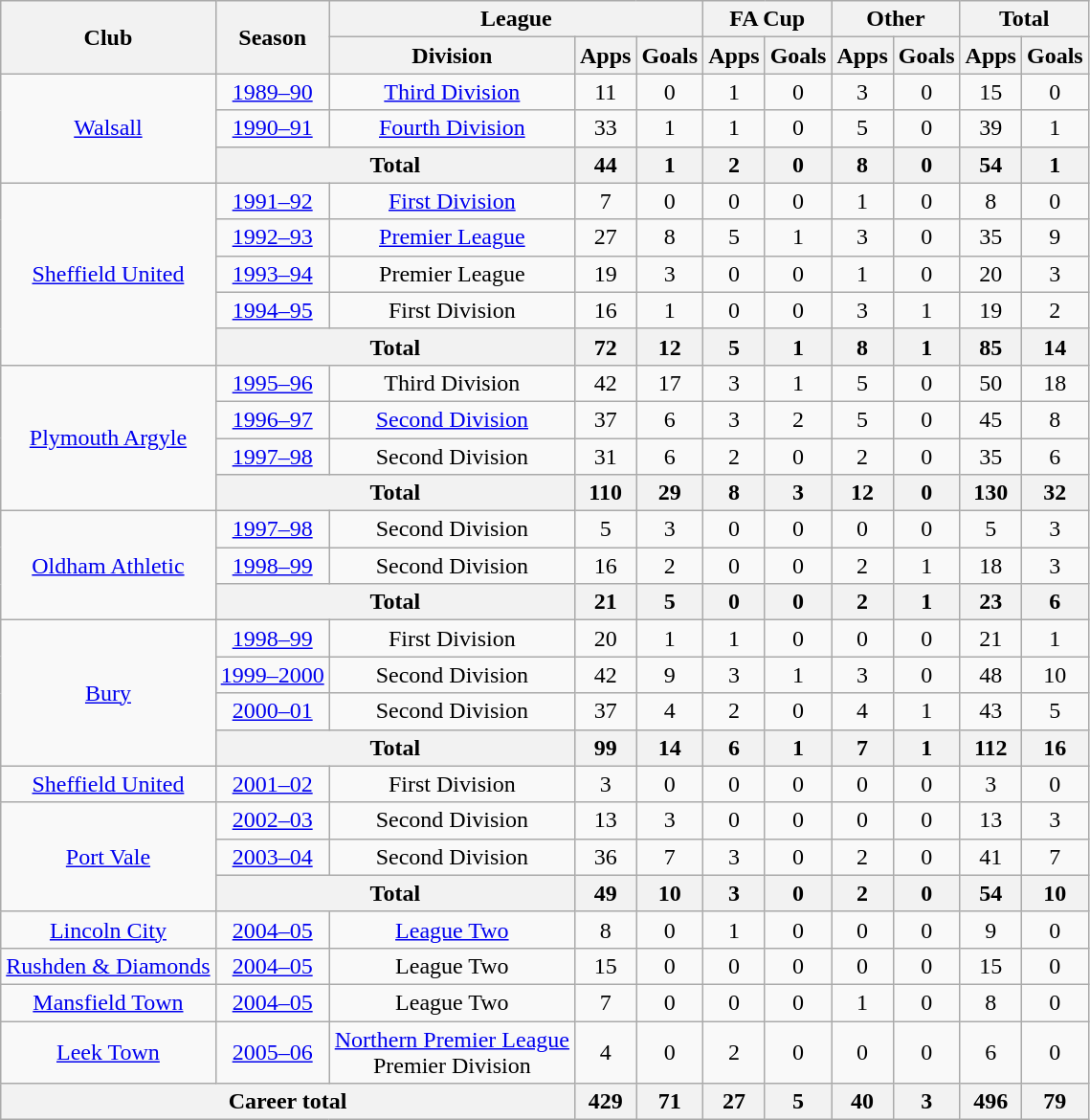<table class="wikitable" style="text-align: center;">
<tr>
<th rowspan="2">Club</th>
<th rowspan="2">Season</th>
<th colspan="3">League</th>
<th colspan="2">FA Cup</th>
<th colspan="2">Other</th>
<th colspan="2">Total</th>
</tr>
<tr>
<th>Division</th>
<th>Apps</th>
<th>Goals</th>
<th>Apps</th>
<th>Goals</th>
<th>Apps</th>
<th>Goals</th>
<th>Apps</th>
<th>Goals</th>
</tr>
<tr>
<td rowspan="3"><a href='#'>Walsall</a></td>
<td><a href='#'>1989–90</a></td>
<td><a href='#'>Third Division</a></td>
<td>11</td>
<td>0</td>
<td>1</td>
<td>0</td>
<td>3</td>
<td>0</td>
<td>15</td>
<td>0</td>
</tr>
<tr>
<td><a href='#'>1990–91</a></td>
<td><a href='#'>Fourth Division</a></td>
<td>33</td>
<td>1</td>
<td>1</td>
<td>0</td>
<td>5</td>
<td>0</td>
<td>39</td>
<td>1</td>
</tr>
<tr>
<th colspan="2">Total</th>
<th>44</th>
<th>1</th>
<th>2</th>
<th>0</th>
<th>8</th>
<th>0</th>
<th>54</th>
<th>1</th>
</tr>
<tr>
<td rowspan="5"><a href='#'>Sheffield United</a></td>
<td><a href='#'>1991–92</a></td>
<td><a href='#'>First Division</a></td>
<td>7</td>
<td>0</td>
<td>0</td>
<td>0</td>
<td>1</td>
<td>0</td>
<td>8</td>
<td>0</td>
</tr>
<tr>
<td><a href='#'>1992–93</a></td>
<td><a href='#'>Premier League</a></td>
<td>27</td>
<td>8</td>
<td>5</td>
<td>1</td>
<td>3</td>
<td>0</td>
<td>35</td>
<td>9</td>
</tr>
<tr>
<td><a href='#'>1993–94</a></td>
<td>Premier League</td>
<td>19</td>
<td>3</td>
<td>0</td>
<td>0</td>
<td>1</td>
<td>0</td>
<td>20</td>
<td>3</td>
</tr>
<tr>
<td><a href='#'>1994–95</a></td>
<td>First Division</td>
<td>16</td>
<td>1</td>
<td>0</td>
<td>0</td>
<td>3</td>
<td>1</td>
<td>19</td>
<td>2</td>
</tr>
<tr>
<th colspan="2">Total</th>
<th>72</th>
<th>12</th>
<th>5</th>
<th>1</th>
<th>8</th>
<th>1</th>
<th>85</th>
<th>14</th>
</tr>
<tr>
<td rowspan="4"><a href='#'>Plymouth Argyle</a></td>
<td><a href='#'>1995–96</a></td>
<td>Third Division</td>
<td>42</td>
<td>17</td>
<td>3</td>
<td>1</td>
<td>5</td>
<td>0</td>
<td>50</td>
<td>18</td>
</tr>
<tr>
<td><a href='#'>1996–97</a></td>
<td><a href='#'>Second Division</a></td>
<td>37</td>
<td>6</td>
<td>3</td>
<td>2</td>
<td>5</td>
<td>0</td>
<td>45</td>
<td>8</td>
</tr>
<tr>
<td><a href='#'>1997–98</a></td>
<td>Second Division</td>
<td>31</td>
<td>6</td>
<td>2</td>
<td>0</td>
<td>2</td>
<td>0</td>
<td>35</td>
<td>6</td>
</tr>
<tr>
<th colspan="2">Total</th>
<th>110</th>
<th>29</th>
<th>8</th>
<th>3</th>
<th>12</th>
<th>0</th>
<th>130</th>
<th>32</th>
</tr>
<tr>
<td rowspan="3"><a href='#'>Oldham Athletic</a></td>
<td><a href='#'>1997–98</a></td>
<td>Second Division</td>
<td>5</td>
<td>3</td>
<td>0</td>
<td>0</td>
<td>0</td>
<td>0</td>
<td>5</td>
<td>3</td>
</tr>
<tr>
<td><a href='#'>1998–99</a></td>
<td>Second Division</td>
<td>16</td>
<td>2</td>
<td>0</td>
<td>0</td>
<td>2</td>
<td>1</td>
<td>18</td>
<td>3</td>
</tr>
<tr>
<th colspan="2">Total</th>
<th>21</th>
<th>5</th>
<th>0</th>
<th>0</th>
<th>2</th>
<th>1</th>
<th>23</th>
<th>6</th>
</tr>
<tr>
<td rowspan="4"><a href='#'>Bury</a></td>
<td><a href='#'>1998–99</a></td>
<td>First Division</td>
<td>20</td>
<td>1</td>
<td>1</td>
<td>0</td>
<td>0</td>
<td>0</td>
<td>21</td>
<td>1</td>
</tr>
<tr>
<td><a href='#'>1999–2000</a></td>
<td>Second Division</td>
<td>42</td>
<td>9</td>
<td>3</td>
<td>1</td>
<td>3</td>
<td>0</td>
<td>48</td>
<td>10</td>
</tr>
<tr>
<td><a href='#'>2000–01</a></td>
<td>Second Division</td>
<td>37</td>
<td>4</td>
<td>2</td>
<td>0</td>
<td>4</td>
<td>1</td>
<td>43</td>
<td>5</td>
</tr>
<tr>
<th colspan="2">Total</th>
<th>99</th>
<th>14</th>
<th>6</th>
<th>1</th>
<th>7</th>
<th>1</th>
<th>112</th>
<th>16</th>
</tr>
<tr>
<td><a href='#'>Sheffield United</a></td>
<td><a href='#'>2001–02</a></td>
<td>First Division</td>
<td>3</td>
<td>0</td>
<td>0</td>
<td>0</td>
<td>0</td>
<td>0</td>
<td>3</td>
<td>0</td>
</tr>
<tr>
<td rowspan="3"><a href='#'>Port Vale</a></td>
<td><a href='#'>2002–03</a></td>
<td>Second Division</td>
<td>13</td>
<td>3</td>
<td>0</td>
<td>0</td>
<td>0</td>
<td>0</td>
<td>13</td>
<td>3</td>
</tr>
<tr>
<td><a href='#'>2003–04</a></td>
<td>Second Division</td>
<td>36</td>
<td>7</td>
<td>3</td>
<td>0</td>
<td>2</td>
<td>0</td>
<td>41</td>
<td>7</td>
</tr>
<tr>
<th colspan="2">Total</th>
<th>49</th>
<th>10</th>
<th>3</th>
<th>0</th>
<th>2</th>
<th>0</th>
<th>54</th>
<th>10</th>
</tr>
<tr>
<td><a href='#'>Lincoln City</a></td>
<td><a href='#'>2004–05</a></td>
<td><a href='#'>League Two</a></td>
<td>8</td>
<td>0</td>
<td>1</td>
<td>0</td>
<td>0</td>
<td>0</td>
<td>9</td>
<td>0</td>
</tr>
<tr>
<td><a href='#'>Rushden & Diamonds</a></td>
<td><a href='#'>2004–05</a></td>
<td>League Two</td>
<td>15</td>
<td>0</td>
<td>0</td>
<td>0</td>
<td>0</td>
<td>0</td>
<td>15</td>
<td>0</td>
</tr>
<tr>
<td><a href='#'>Mansfield Town</a></td>
<td><a href='#'>2004–05</a></td>
<td>League Two</td>
<td>7</td>
<td>0</td>
<td>0</td>
<td>0</td>
<td>1</td>
<td>0</td>
<td>8</td>
<td>0</td>
</tr>
<tr>
<td><a href='#'>Leek Town</a></td>
<td><a href='#'>2005–06</a></td>
<td><a href='#'>Northern Premier League</a><br>Premier Division</td>
<td>4</td>
<td>0</td>
<td>2</td>
<td>0</td>
<td>0</td>
<td>0</td>
<td>6</td>
<td>0</td>
</tr>
<tr>
<th colspan="3">Career total</th>
<th>429</th>
<th>71</th>
<th>27</th>
<th>5</th>
<th>40</th>
<th>3</th>
<th>496</th>
<th>79</th>
</tr>
</table>
